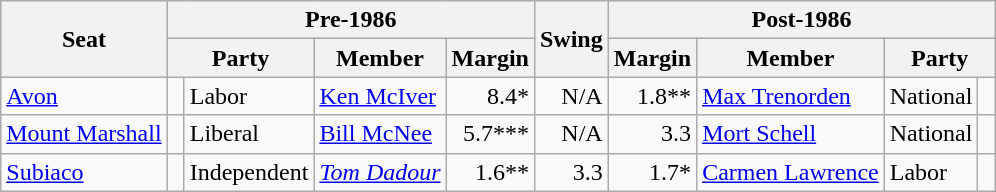<table class="wikitable">
<tr>
<th rowspan="2">Seat</th>
<th colspan="4">Pre-1986</th>
<th rowspan="2">Swing</th>
<th colspan="4">Post-1986</th>
</tr>
<tr>
<th colspan="2">Party</th>
<th>Member</th>
<th>Margin</th>
<th>Margin</th>
<th>Member</th>
<th colspan="2">Party</th>
</tr>
<tr>
<td><a href='#'>Avon</a></td>
<td> </td>
<td>Labor</td>
<td><a href='#'>Ken McIver</a></td>
<td style="text-align:right;">8.4*</td>
<td style="text-align:right;">N/A</td>
<td style="text-align:right;">1.8**</td>
<td><a href='#'>Max Trenorden</a></td>
<td>National</td>
<td> </td>
</tr>
<tr>
<td><a href='#'>Mount Marshall</a></td>
<td> </td>
<td>Liberal</td>
<td><a href='#'>Bill McNee</a></td>
<td style="text-align:right;">5.7***</td>
<td style="text-align:right;">N/A</td>
<td style="text-align:right;">3.3</td>
<td><a href='#'>Mort Schell</a></td>
<td>National</td>
<td> </td>
</tr>
<tr>
<td><a href='#'>Subiaco</a></td>
<td> </td>
<td>Independent</td>
<td><em><a href='#'>Tom Dadour</a></em></td>
<td style="text-align:right;">1.6**</td>
<td style="text-align:right;">3.3</td>
<td style="text-align:right;">1.7*</td>
<td><a href='#'>Carmen Lawrence</a></td>
<td>Labor</td>
<td> </td>
</tr>
</table>
